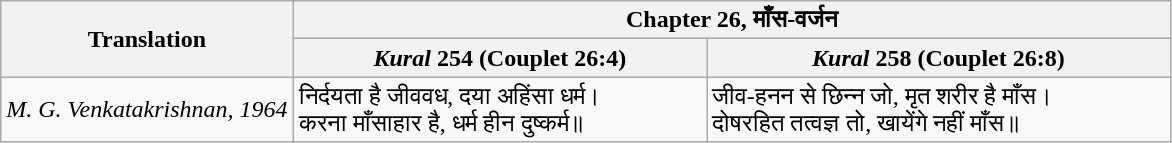<table class="wikitable">
<tr>
<th style="text-align:center; width:25%;" rowspan="2">Translation</th>
<th colspan="2">Chapter 26, माँस-वर्जन</th>
</tr>
<tr>
<th><em>Kural</em> 254 (Couplet 26:4)</th>
<th><em>Kural</em> 258 (Couplet 26:8)</th>
</tr>
<tr>
<td style="text-align:center;"><em>M. G. Venkatakrishnan, 1964</em></td>
<td>निर्दयता है जीववध, दया अहिंसा धर्म।<br>करना माँसाहार है, धर्म हीन दुष्कर्म॥</td>
<td>जीव-हनन से छिन्न जो, मृत शरीर है माँस।<br>दोषरहित तत्वज्ञ तो, खायेंगे नहीं माँस॥</td>
</tr>
</table>
